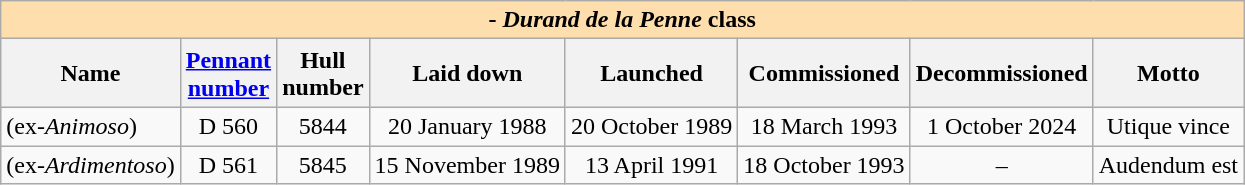<table border="1" class="sortable wikitable">
<tr>
<th colspan="11" style="background:#ffdead;"> - <em>Durand de la Penne</em> class</th>
</tr>
<tr>
<th>Name</th>
<th style="line-height:1.2em;"><a href='#'>Pennant<br>number</a></th>
<th>Hull<br>number</th>
<th>Laid down</th>
<th>Launched</th>
<th>Commissioned</th>
<th>Decommissioned</th>
<th>Motto</th>
</tr>
<tr>
<td> (ex-<em>Animoso</em>)</td>
<td align=center>D 560</td>
<td align="center">5844</td>
<td align="center">20 January 1988</td>
<td align="center">20 October 1989</td>
<td align="center">18 March 1993</td>
<td align="center">1 October 2024</td>
<td align="center">Utique vince</td>
</tr>
<tr>
<td> (ex-<em>Ardimentoso</em>)</td>
<td align="center">D 561</td>
<td align="center">5845</td>
<td align="center">15 November 1989</td>
<td align="center">13 April 1991</td>
<td align="center">18 October 1993</td>
<td align="center">–</td>
<td align="center">Audendum est</td>
</tr>
</table>
